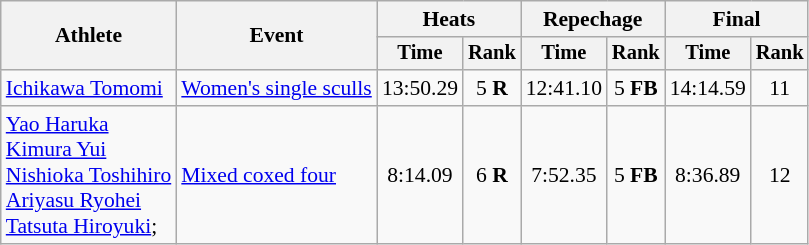<table class="wikitable" style="font-size:90%">
<tr>
<th rowspan=2>Athlete</th>
<th rowspan=2>Event</th>
<th colspan=2>Heats</th>
<th colspan=2>Repechage</th>
<th colspan=2>Final</th>
</tr>
<tr style="font-size:95%">
<th>Time</th>
<th>Rank</th>
<th>Time</th>
<th>Rank</th>
<th>Time</th>
<th>Rank</th>
</tr>
<tr align=center>
<td align=left><a href='#'>Ichikawa Tomomi</a></td>
<td align=left><a href='#'>Women's single sculls</a></td>
<td>13:50.29</td>
<td>5 <strong>R</strong></td>
<td>12:41.10</td>
<td>5 <strong>FB</strong></td>
<td>14:14.59</td>
<td>11</td>
</tr>
<tr align=center>
<td align=left><a href='#'>Yao Haruka</a><br><a href='#'>Kimura Yui</a><br><a href='#'>Nishioka Toshihiro</a><br><a href='#'>Ariyasu Ryohei</a><br><a href='#'>Tatsuta Hiroyuki</a>;</td>
<td align=left><a href='#'>Mixed coxed four</a></td>
<td>8:14.09</td>
<td>6 <strong>R</strong></td>
<td>7:52.35</td>
<td>5 <strong>FB</strong></td>
<td>8:36.89</td>
<td>12</td>
</tr>
</table>
